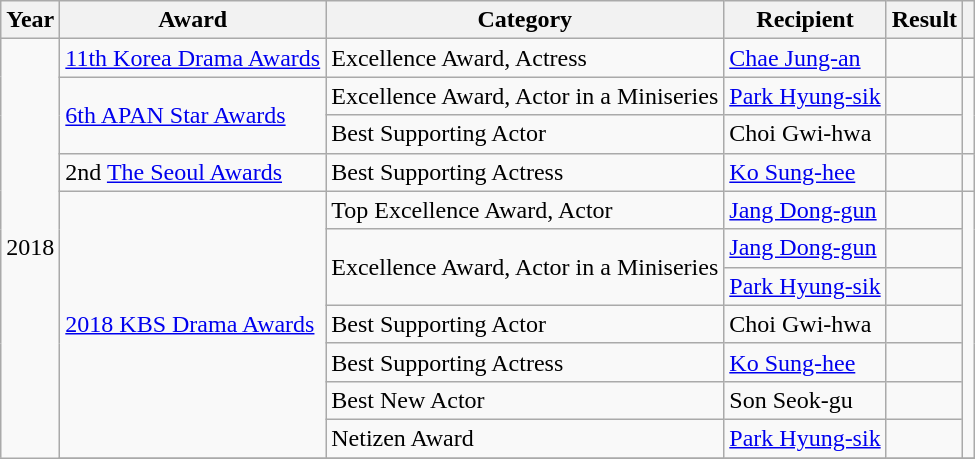<table class="wikitable">
<tr>
<th>Year</th>
<th>Award</th>
<th>Category</th>
<th>Recipient</th>
<th>Result</th>
<th></th>
</tr>
<tr>
<td rowspan="15">2018</td>
<td><a href='#'>11th Korea Drama Awards</a></td>
<td>Excellence Award, Actress</td>
<td><a href='#'>Chae Jung-an</a></td>
<td></td>
<td></td>
</tr>
<tr>
<td rowspan="2"><a href='#'>6th APAN Star Awards</a></td>
<td>Excellence Award, Actor in a Miniseries</td>
<td><a href='#'>Park Hyung-sik</a></td>
<td></td>
<td rowspan="2"></td>
</tr>
<tr>
<td>Best Supporting Actor</td>
<td>Choi Gwi-hwa</td>
<td></td>
</tr>
<tr>
<td>2nd <a href='#'>The Seoul Awards</a></td>
<td>Best Supporting Actress</td>
<td><a href='#'>Ko Sung-hee</a></td>
<td></td>
<td></td>
</tr>
<tr>
<td rowspan="7"><a href='#'>2018 KBS Drama Awards</a></td>
<td>Top Excellence Award, Actor</td>
<td><a href='#'>Jang Dong-gun</a></td>
<td></td>
<td rowspan="7"></td>
</tr>
<tr>
<td rowspan="2">Excellence Award, Actor in a Miniseries</td>
<td><a href='#'>Jang Dong-gun</a></td>
<td></td>
</tr>
<tr>
<td><a href='#'>Park Hyung-sik</a></td>
<td></td>
</tr>
<tr>
<td>Best Supporting Actor</td>
<td>Choi Gwi-hwa</td>
<td></td>
</tr>
<tr>
<td>Best Supporting Actress</td>
<td><a href='#'>Ko Sung-hee</a></td>
<td></td>
</tr>
<tr>
<td>Best New Actor</td>
<td>Son Seok-gu</td>
<td></td>
</tr>
<tr>
<td>Netizen Award</td>
<td><a href='#'>Park Hyung-sik</a></td>
<td></td>
</tr>
<tr>
</tr>
</table>
